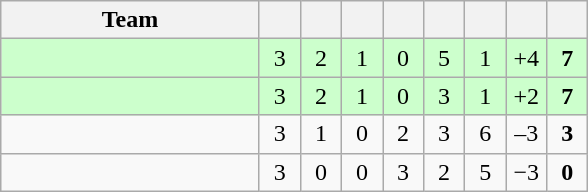<table class="wikitable" style="text-align: center;">
<tr>
<th width="165">Team</th>
<th width="20"></th>
<th width="20"></th>
<th width="20"></th>
<th width="20"></th>
<th width="20"></th>
<th width="20"></th>
<th width="20"></th>
<th width="20"></th>
</tr>
<tr bgcolor=ccffcc>
<td align=left></td>
<td>3</td>
<td>2</td>
<td>1</td>
<td>0</td>
<td>5</td>
<td>1</td>
<td>+4</td>
<td><strong>7</strong></td>
</tr>
<tr bgcolor=ccffcc>
<td align=left></td>
<td>3</td>
<td>2</td>
<td>1</td>
<td>0</td>
<td>3</td>
<td>1</td>
<td>+2</td>
<td><strong>7</strong></td>
</tr>
<tr>
<td align=left></td>
<td>3</td>
<td>1</td>
<td>0</td>
<td>2</td>
<td>3</td>
<td>6</td>
<td>–3</td>
<td><strong>3</strong></td>
</tr>
<tr>
<td align=left></td>
<td>3</td>
<td>0</td>
<td>0</td>
<td>3</td>
<td>2</td>
<td>5</td>
<td>−3</td>
<td><strong>0</strong></td>
</tr>
</table>
